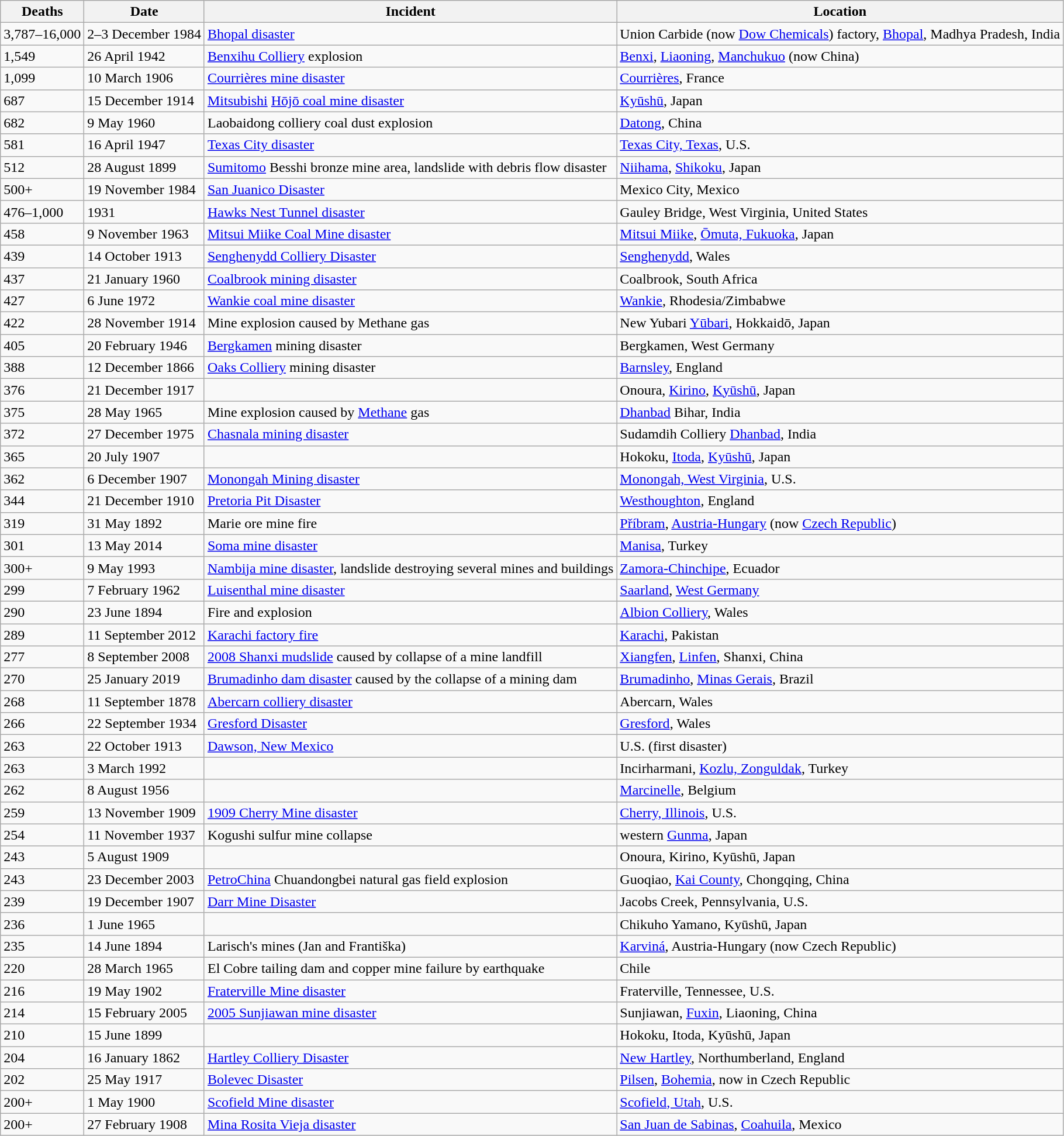<table class="wikitable sortable">
<tr>
<th data-sort-type="number">Deaths</th>
<th data-sort-type="date">Date</th>
<th class="unsortable">Incident</th>
<th data-sort-type="text">Location</th>
</tr>
<tr>
<td>3,787–16,000</td>
<td data-sort-value="2 December 1984">2–3 December 1984</td>
<td><a href='#'>Bhopal disaster</a></td>
<td data-sort-value="ASIN">Union Carbide (now <a href='#'>Dow Chemicals</a>) factory, <a href='#'>Bhopal</a>, Madhya Pradesh, India</td>
</tr>
<tr>
<td>1,549</td>
<td>26 April 1942</td>
<td><a href='#'>Benxihu Colliery</a> explosion</td>
<td data-sort-value="ASCN"><a href='#'>Benxi</a>, <a href='#'>Liaoning</a>, <a href='#'>Manchukuo</a> (now China)</td>
</tr>
<tr>
<td>1,099</td>
<td>10 March 1906</td>
<td><a href='#'>Courrières mine disaster</a></td>
<td data-sort-value="EUFR"><a href='#'>Courrières</a>, France</td>
</tr>
<tr>
<td>687</td>
<td>15 December 1914</td>
<td><a href='#'>Mitsubishi</a> <a href='#'>Hōjō coal mine disaster</a></td>
<td data-sort-value="ASJP"><a href='#'>Kyūshū</a>, Japan</td>
</tr>
<tr>
<td>682</td>
<td>9 May 1960</td>
<td>Laobaidong colliery coal dust explosion</td>
<td data-sort-value="ASCN"><a href='#'>Datong</a>, China</td>
</tr>
<tr>
<td>581</td>
<td data-sort-value="16 April 1947">16 April 1947</td>
<td><a href='#'>Texas City disaster</a></td>
<td data-sort-value="NAUSTX"><a href='#'>Texas City, Texas</a>, U.S.</td>
</tr>
<tr>
<td>512</td>
<td data-sort-value="1 January 1899">28 August 1899</td>
<td><a href='#'>Sumitomo</a> Besshi bronze mine area, landslide with debris flow disaster</td>
<td data-sort-value="ASJP"><a href='#'>Niihama</a>, <a href='#'>Shikoku</a>, Japan</td>
</tr>
<tr>
<td data-sort-value="500">500+</td>
<td>19 November 1984</td>
<td><a href='#'>San Juanico Disaster</a></td>
<td data-sort-value="NAMX">Mexico City, Mexico</td>
</tr>
<tr>
<td>476–1,000</td>
<td data-sort-value="1 January 1931">1931</td>
<td><a href='#'>Hawks Nest Tunnel disaster</a></td>
<td data-sort-value="NAUSWV">Gauley Bridge, West Virginia, United States</td>
</tr>
<tr>
<td>458</td>
<td>9 November 1963</td>
<td><a href='#'>Mitsui Miike Coal Mine disaster</a></td>
<td data-sort-value="ASJP"><a href='#'>Mitsui Miike</a>, <a href='#'>Ōmuta, Fukuoka</a>, Japan</td>
</tr>
<tr>
<td>439</td>
<td>14 October 1913</td>
<td><a href='#'>Senghenydd Colliery Disaster</a></td>
<td data-sort-value="EUGB"><a href='#'>Senghenydd</a>, Wales</td>
</tr>
<tr>
<td>437</td>
<td data-sort-value="1 January 1960">21 January 1960</td>
<td><a href='#'>Coalbrook mining disaster</a></td>
<td data-sort-value="AFZA">Coalbrook, South Africa</td>
</tr>
<tr>
<td>427</td>
<td>6 June 1972</td>
<td><a href='#'>Wankie coal mine disaster</a></td>
<td data-sort-value="AFZW"><a href='#'>Wankie</a>, Rhodesia/Zimbabwe</td>
</tr>
<tr>
<td>422</td>
<td>28 November 1914</td>
<td>Mine explosion caused by Methane gas</td>
<td data-sort-value="ASJP">New Yubari <a href='#'>Yūbari</a>, Hokkaidō, Japan</td>
</tr>
<tr>
<td>405</td>
<td data-sort-value="20 February 1946">20 February 1946</td>
<td><a href='#'>Bergkamen</a> mining disaster</td>
<td data-sort-value="EUDEBergkamen">Bergkamen, West Germany</td>
</tr>
<tr>
<td>388</td>
<td>12 December 1866</td>
<td><a href='#'>Oaks Colliery</a> mining disaster</td>
<td data-sort-value="EUGBEN"><a href='#'>Barnsley</a>, England</td>
</tr>
<tr>
<td>376</td>
<td>21 December 1917</td>
<td></td>
<td data-sort-value="ASJP">Onoura, <a href='#'>Kirino</a>, <a href='#'>Kyūshū</a>, Japan</td>
</tr>
<tr>
<td>375</td>
<td data-sort-value="28 May 1965">28 May 1965</td>
<td>Mine explosion caused by <a href='#'>Methane</a> gas</td>
<td data-sort-value="ASINBI"><a href='#'>Dhanbad</a> Bihar, India</td>
</tr>
<tr>
<td>372</td>
<td>27 December 1975</td>
<td><a href='#'>Chasnala mining disaster</a></td>
<td data-sort-value="ASIN">Sudamdih Colliery <a href='#'>Dhanbad</a>, India</td>
</tr>
<tr>
<td>365</td>
<td>20 July 1907</td>
<td></td>
<td data-sort-value="ASJP">Hokoku, <a href='#'>Itoda</a>, <a href='#'>Kyūshū</a>, Japan</td>
</tr>
<tr>
<td>362</td>
<td>6 December 1907</td>
<td><a href='#'>Monongah Mining disaster</a></td>
<td data-sort-value="NAUS"><a href='#'>Monongah, West Virginia</a>, U.S.</td>
</tr>
<tr>
<td>344</td>
<td>21 December 1910</td>
<td><a href='#'>Pretoria Pit Disaster</a></td>
<td data-sort-value="EUGB"><a href='#'>Westhoughton</a>, England</td>
</tr>
<tr>
<td>319</td>
<td>31 May 1892</td>
<td>Marie ore mine fire</td>
<td data-sort-value="EUCZPribram"><a href='#'>Příbram</a>, <a href='#'>Austria-Hungary</a> (now <a href='#'>Czech Republic</a>)</td>
</tr>
<tr>
<td>301</td>
<td>13 May 2014</td>
<td><a href='#'>Soma mine disaster</a></td>
<td data-sort-value="ASTR"><a href='#'>Manisa</a>, Turkey</td>
</tr>
<tr>
<td data-sort-value="300">300+</td>
<td>9 May 1993</td>
<td><a href='#'>Nambija mine disaster</a>, landslide destroying several mines and buildings</td>
<td data-sort-value="SAEC"><a href='#'>Zamora-Chinchipe</a>, Ecuador</td>
</tr>
<tr>
<td>299</td>
<td data-sort-value="7 February 1962">7 February 1962</td>
<td><a href='#'>Luisenthal mine disaster</a></td>
<td data-sort-value="EUDE"><a href='#'>Saarland</a>, <a href='#'>West Germany</a></td>
</tr>
<tr>
<td>290</td>
<td>23 June 1894</td>
<td>Fire and explosion</td>
<td data-sort-value="EUGB"><a href='#'>Albion Colliery</a>, Wales</td>
</tr>
<tr>
<td>289</td>
<td>11 September 2012</td>
<td><a href='#'>Karachi factory fire</a></td>
<td data-sort-value="ASPK"><a href='#'>Karachi</a>, Pakistan</td>
</tr>
<tr>
<td>277</td>
<td>8 September 2008</td>
<td><a href='#'>2008 Shanxi mudslide</a> caused by collapse of a mine landfill</td>
<td data-sort-value="ASCN"><a href='#'>Xiangfen</a>, <a href='#'>Linfen</a>, Shanxi, China</td>
</tr>
<tr>
<td>270</td>
<td>25 January 2019</td>
<td><a href='#'>Brumadinho dam disaster</a> caused by the collapse of a mining dam</td>
<td data-sort-value="SABR"><a href='#'>Brumadinho</a>, <a href='#'>Minas Gerais</a>, Brazil</td>
</tr>
<tr>
<td>268</td>
<td>11 September 1878</td>
<td><a href='#'>Abercarn colliery disaster</a></td>
<td data-sort-value="EUGBWA">Abercarn, Wales</td>
</tr>
<tr>
<td>266</td>
<td>22 September 1934</td>
<td><a href='#'>Gresford Disaster</a></td>
<td data-sort-value="EUGB"><a href='#'>Gresford</a>, Wales</td>
</tr>
<tr>
<td>263</td>
<td>22 October 1913</td>
<td><a href='#'>Dawson, New Mexico</a></td>
<td data-sort-value="NAUS">U.S. (first disaster)</td>
</tr>
<tr>
<td>263</td>
<td>3 March 1992</td>
<td></td>
<td data-sort-value="ASTR">Incirharmani, <a href='#'>Kozlu, Zonguldak</a>, Turkey</td>
</tr>
<tr>
<td>262</td>
<td>8 August 1956</td>
<td></td>
<td data-sort-value="EUBE"><a href='#'>Marcinelle</a>, Belgium</td>
</tr>
<tr>
<td>259</td>
<td>13 November 1909</td>
<td><a href='#'>1909 Cherry Mine disaster</a></td>
<td data-sort-value="NAUS"><a href='#'>Cherry, Illinois</a>, U.S.</td>
</tr>
<tr>
<td>254</td>
<td data-sort-value="1 January 1937">11 November 1937</td>
<td>Kogushi sulfur mine collapse</td>
<td data-sort-value="ASJP">western <a href='#'>Gunma</a>, Japan</td>
</tr>
<tr>
<td>243</td>
<td>5 August 1909</td>
<td></td>
<td data-sort-value="ASJP">Onoura, Kirino, Kyūshū, Japan</td>
</tr>
<tr>
<td>243</td>
<td data-sort-value="1 January 2003">23 December 2003</td>
<td><a href='#'>PetroChina</a> Chuandongbei natural gas field explosion</td>
<td data-sort-value="ASCN">Guoqiao, <a href='#'>Kai County</a>, Chongqing, China</td>
</tr>
<tr>
<td>239</td>
<td>19 December 1907</td>
<td><a href='#'>Darr Mine Disaster</a></td>
<td data-sort-value="NAUSPA">Jacobs Creek, Pennsylvania, U.S.</td>
</tr>
<tr>
<td>236</td>
<td>1 June 1965</td>
<td></td>
<td data-sort-value="ASJP">Chikuho Yamano, Kyūshū, Japan</td>
</tr>
<tr>
<td>235</td>
<td>14 June 1894</td>
<td>Larisch's mines (Jan and Františka)</td>
<td data-sort-value="EUCZKarvina"><a href='#'>Karviná</a>, Austria-Hungary (now Czech Republic)</td>
</tr>
<tr>
<td>220</td>
<td>28 March 1965</td>
<td>El Cobre tailing dam and copper mine failure by earthquake</td>
<td data-sort-value="SACL">Chile</td>
</tr>
<tr>
<td>216</td>
<td>19 May 1902</td>
<td><a href='#'>Fraterville Mine disaster</a></td>
<td data-sort-value="NAUSTN">Fraterville, Tennessee, U.S.</td>
</tr>
<tr>
<td>214</td>
<td>15 February 2005</td>
<td><a href='#'>2005 Sunjiawan mine disaster</a></td>
<td data-sort-value="ASCN">Sunjiawan, <a href='#'>Fuxin</a>, Liaoning, China</td>
</tr>
<tr>
<td>210</td>
<td>15 June 1899</td>
<td></td>
<td data-sort-value="ASJPHokoku">Hokoku, Itoda, Kyūshū, Japan</td>
</tr>
<tr>
<td>204</td>
<td>16 January 1862</td>
<td><a href='#'>Hartley Colliery Disaster</a></td>
<td data-sort-value="EUGBEN"><a href='#'>New Hartley</a>, Northumberland, England</td>
</tr>
<tr>
<td>202</td>
<td>25 May 1917</td>
<td><a href='#'>Bolevec Disaster</a></td>
<td data-sort-value="EUCZPilsen"><a href='#'>Pilsen</a>, <a href='#'>Bohemia</a>, now in Czech Republic</td>
</tr>
<tr>
<td data-sort-value="200">200+</td>
<td>1 May 1900</td>
<td><a href='#'>Scofield Mine disaster</a></td>
<td data-sort-value="NAUSUT"><a href='#'>Scofield, Utah</a>, U.S.</td>
</tr>
<tr>
<td data-sort-value="200">200+</td>
<td>27 February 1908</td>
<td><a href='#'>Mina Rosita Vieja disaster</a></td>
<td data-sort-value="NAMXCO"><a href='#'>San Juan de Sabinas</a>, <a href='#'>Coahuila</a>, Mexico</td>
</tr>
</table>
